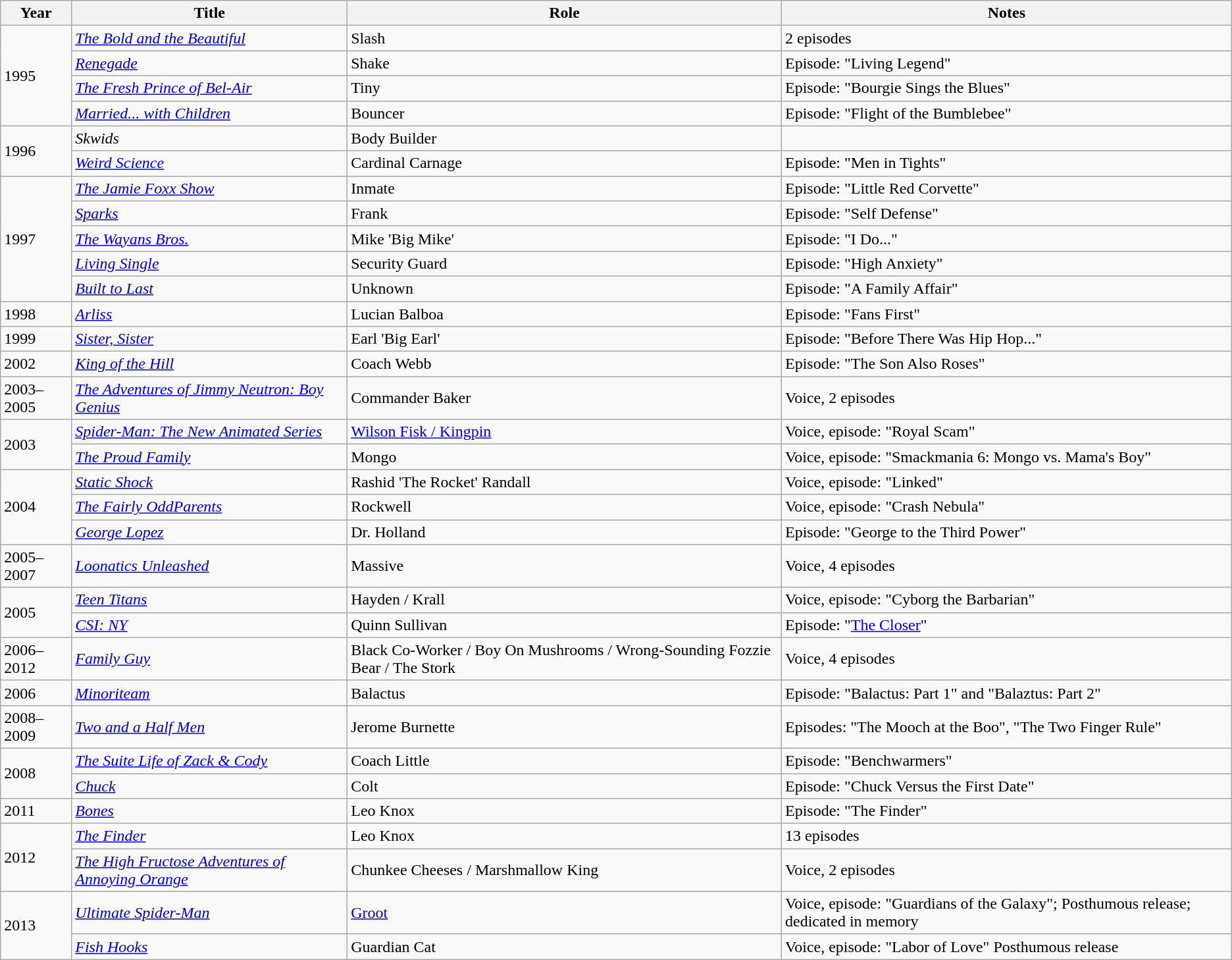<table class="wikitable sortable">
<tr>
<th>Year</th>
<th>Title</th>
<th>Role</th>
<th>Notes</th>
</tr>
<tr>
<td rowspan=4>1995</td>
<td><em><a href='#'>The Bold and the Beautiful</a></em></td>
<td>Slash</td>
<td>2 episodes</td>
</tr>
<tr>
<td><em><a href='#'>Renegade</a></em></td>
<td>Shake</td>
<td>Episode: "Living Legend"</td>
</tr>
<tr>
<td><em><a href='#'>The Fresh Prince of Bel-Air</a></em></td>
<td>Tiny</td>
<td>Episode: "Bourgie Sings the Blues"</td>
</tr>
<tr>
<td><em><a href='#'>Married... with Children</a></em></td>
<td>Bouncer</td>
<td>Episode: "Flight of the Bumblebee"</td>
</tr>
<tr>
<td rowspan=2>1996</td>
<td><em>Skwids</em></td>
<td>Body Builder</td>
<td></td>
</tr>
<tr>
<td><em><a href='#'>Weird Science</a></em></td>
<td>Cardinal Carnage</td>
<td>Episode: "Men in Tights"</td>
</tr>
<tr>
<td rowspan=5>1997</td>
<td><em><a href='#'>The Jamie Foxx Show</a></em></td>
<td>Inmate</td>
<td>Episode: "Little Red Corvette"</td>
</tr>
<tr>
<td><em><a href='#'>Sparks</a></em></td>
<td>Frank</td>
<td>Episode: "Self Defense"</td>
</tr>
<tr>
<td><em><a href='#'>The Wayans Bros.</a></em></td>
<td>Mike 'Big Mike'</td>
<td>Episode: "I Do..."</td>
</tr>
<tr>
<td><em><a href='#'>Living Single</a></em></td>
<td>Security Guard</td>
<td>Episode: "High Anxiety"</td>
</tr>
<tr>
<td><em><a href='#'>Built to Last</a></em></td>
<td>Unknown</td>
<td>Episode: "A Family Affair"</td>
</tr>
<tr>
<td>1998</td>
<td><em><a href='#'>Arliss</a></em></td>
<td>Lucian Balboa</td>
<td>Episode: "Fans First"</td>
</tr>
<tr>
<td>1999</td>
<td><em><a href='#'>Sister, Sister</a></em></td>
<td>Earl 'Big Earl'</td>
<td>Episode: "Before There Was Hip Hop..."</td>
</tr>
<tr>
<td>2002</td>
<td><em><a href='#'>King of the Hill</a></em></td>
<td>Coach Webb</td>
<td>Episode: "The Son Also Roses"</td>
</tr>
<tr>
<td>2003–2005</td>
<td><em><a href='#'>The Adventures of Jimmy Neutron: Boy Genius</a></em></td>
<td>Commander Baker</td>
<td>Voice, 2 episodes</td>
</tr>
<tr>
<td rowspan=2>2003</td>
<td><em><a href='#'>Spider-Man: The New Animated Series</a></em></td>
<td><a href='#'>Wilson Fisk / Kingpin</a></td>
<td>Voice, episode: "Royal Scam"</td>
</tr>
<tr>
<td><em><a href='#'>The Proud Family</a></em></td>
<td>Mongo</td>
<td>Voice, episode: "Smackmania 6: Mongo vs. Mama's Boy"</td>
</tr>
<tr>
<td rowspan=3>2004</td>
<td><em><a href='#'>Static Shock</a></em></td>
<td>Rashid 'The Rocket' Randall</td>
<td>Voice, episode: "Linked"</td>
</tr>
<tr>
<td><em><a href='#'>The Fairly OddParents</a></em></td>
<td>Rockwell</td>
<td>Voice, episode: "Crash Nebula"</td>
</tr>
<tr>
<td><em><a href='#'>George Lopez</a></em></td>
<td>Dr. Holland</td>
<td>Episode: "George to the Third Power"</td>
</tr>
<tr>
<td>2005–2007</td>
<td><em><a href='#'>Loonatics Unleashed</a></em></td>
<td>Massive</td>
<td>Voice, 4 episodes</td>
</tr>
<tr>
<td rowspan=2>2005</td>
<td><em><a href='#'>Teen Titans</a></em></td>
<td>Hayden / Krall</td>
<td>Voice, episode: "Cyborg the Barbarian"</td>
</tr>
<tr>
<td><em><a href='#'>CSI: NY</a></em></td>
<td>Quinn Sullivan</td>
<td>Episode: "<a href='#'>The Closer</a>"</td>
</tr>
<tr>
<td>2006–2012</td>
<td><em><a href='#'>Family Guy</a></em></td>
<td>Black Co-Worker / Boy On Mushrooms / Wrong-Sounding Fozzie Bear / The Stork</td>
<td>Voice, 4 episodes</td>
</tr>
<tr>
<td>2006</td>
<td><em><a href='#'>Minoriteam</a></em></td>
<td>Balactus</td>
<td>Episode: "Balactus: Part 1" and "Balaztus: Part 2"</td>
</tr>
<tr>
<td>2008–2009</td>
<td><em><a href='#'>Two and a Half Men</a></em></td>
<td>Jerome Burnette</td>
<td>Episodes: "The Mooch at the Boo", "The Two Finger Rule"</td>
</tr>
<tr>
<td rowspan=2>2008</td>
<td><em><a href='#'>The Suite Life of Zack & Cody</a></em></td>
<td>Coach Little</td>
<td>Episode: "Benchwarmers"</td>
</tr>
<tr>
<td><em><a href='#'>Chuck</a></em></td>
<td>Colt</td>
<td>Episode: "Chuck Versus the First Date"</td>
</tr>
<tr>
<td>2011</td>
<td><em><a href='#'>Bones</a></em></td>
<td>Leo Knox</td>
<td>Episode: "The Finder"</td>
</tr>
<tr>
<td rowspan=2>2012</td>
<td><em><a href='#'>The Finder</a></em></td>
<td>Leo Knox</td>
<td>13 episodes</td>
</tr>
<tr>
<td><em><a href='#'>The High Fructose Adventures of Annoying Orange</a></em></td>
<td>Chunkee Cheeses / Marshmallow King</td>
<td>Voice, 2 episodes</td>
</tr>
<tr>
<td rowspan=2>2013</td>
<td><em><a href='#'>Ultimate Spider-Man</a></em></td>
<td><a href='#'>Groot</a></td>
<td>Voice, episode: "Guardians of the Galaxy"; Posthumous release; dedicated in memory</td>
</tr>
<tr>
<td><em><a href='#'>Fish Hooks</a></em></td>
<td>Guardian Cat</td>
<td>Voice, episode: "Labor of Love" Posthumous release</td>
</tr>
</table>
